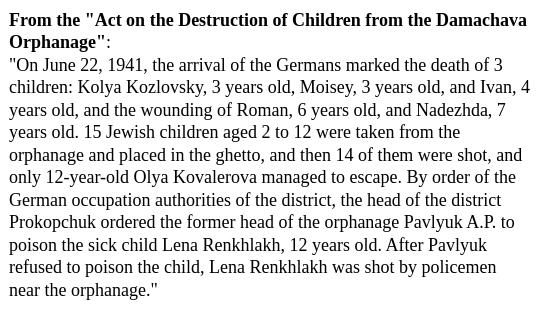<table class="toccolours" style="float: right; margin-left: 1em; margin-right: 2em; font-size: 75%; background:#ffffff; color:black; width:30em; max-width: 40%;" cellspacing="5">
<tr>
<td style="text-align: left;"><strong>From the "Act on the Destruction of Children from the Damachava Orphanage"</strong>:<br>"On June 22, 1941, the arrival of the Germans marked the death of 3 children: Kolya Kozlovsky, 3 years old, Moisey, 3 years old, and Ivan, 4 years old, and the wounding of Roman, 6 years old, and Nadezhda, 7 years old. 15 Jewish children aged 2 to 12 were taken from the orphanage and placed in the ghetto, and then 14 of them were shot, and only 12-year-old Olya Kovalerova managed to escape. By order of the German occupation authorities of the district, the head of the district Prokopchuk ordered the former head of the orphanage Pavlyuk A.P. to poison the sick child Lena Renkhlakh, 12 years old. After Pavlyuk refused to poison the child, Lena Renkhlakh was shot by policemen near the orphanage."</td>
</tr>
</table>
